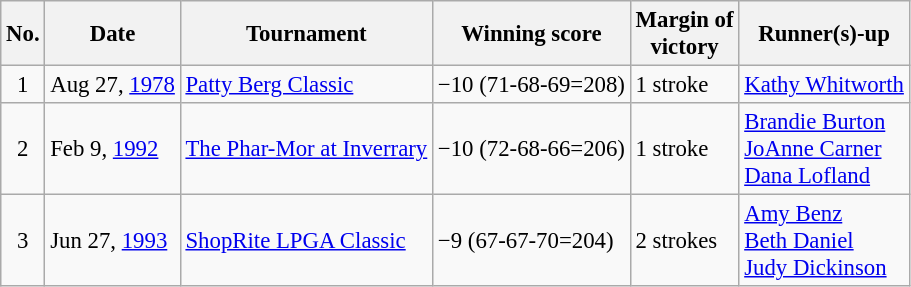<table class="wikitable" style="font-size:95%;">
<tr>
<th>No.</th>
<th>Date</th>
<th>Tournament</th>
<th>Winning score</th>
<th>Margin of<br>victory</th>
<th>Runner(s)-up</th>
</tr>
<tr>
<td align=center>1</td>
<td>Aug 27, <a href='#'>1978</a></td>
<td><a href='#'>Patty Berg Classic</a></td>
<td>−10 (71-68-69=208)</td>
<td>1 stroke</td>
<td> <a href='#'>Kathy Whitworth</a></td>
</tr>
<tr>
<td align=center>2</td>
<td>Feb 9, <a href='#'>1992</a></td>
<td><a href='#'>The Phar-Mor at Inverrary</a></td>
<td>−10 (72-68-66=206)</td>
<td>1 stroke</td>
<td> <a href='#'>Brandie Burton</a><br> <a href='#'>JoAnne Carner</a><br> <a href='#'>Dana Lofland</a></td>
</tr>
<tr>
<td align=center>3</td>
<td>Jun 27, <a href='#'>1993</a></td>
<td><a href='#'>ShopRite LPGA Classic</a></td>
<td>−9 (67-67-70=204)</td>
<td>2 strokes</td>
<td> <a href='#'>Amy Benz</a><br> <a href='#'>Beth Daniel</a><br> <a href='#'>Judy Dickinson</a></td>
</tr>
</table>
